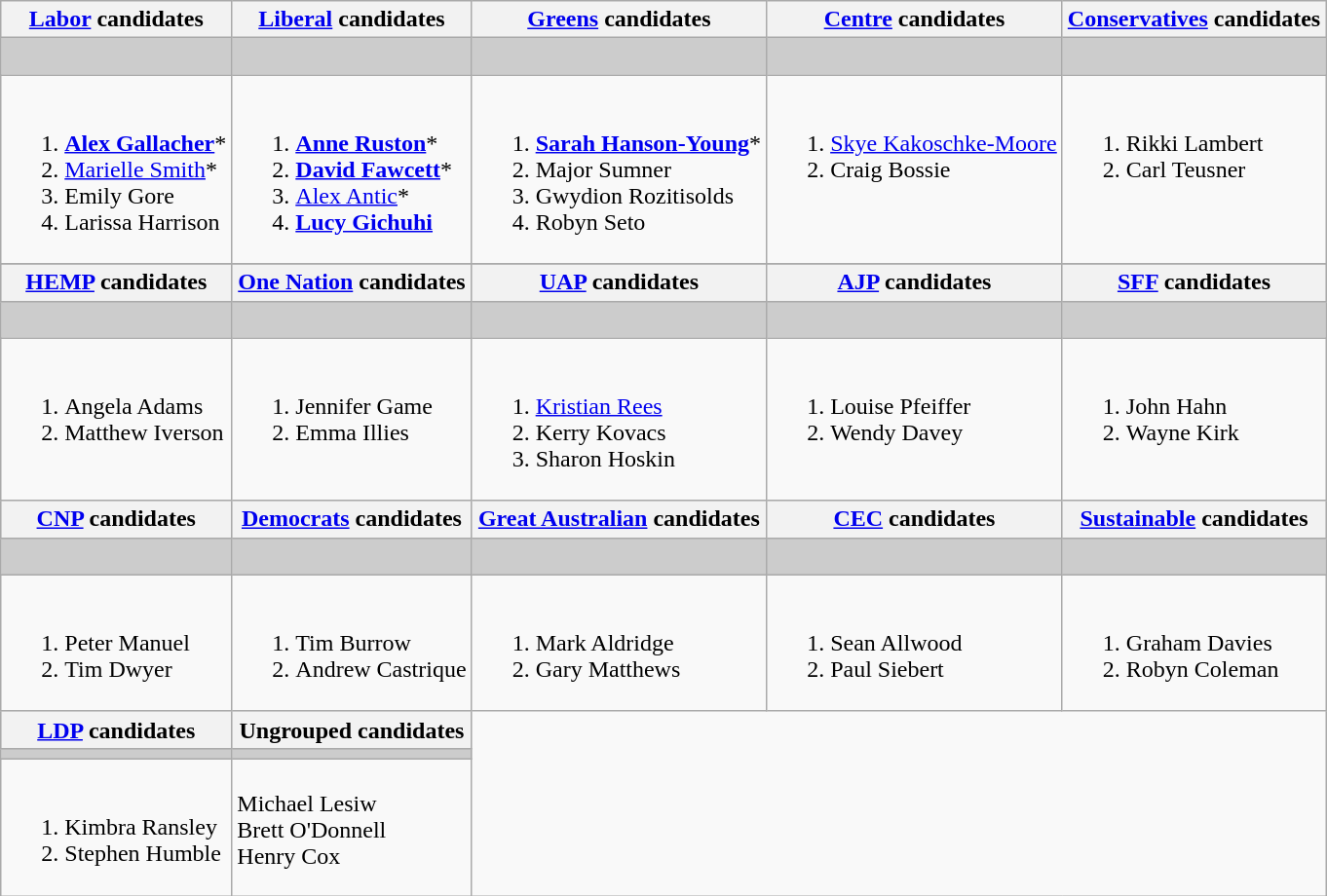<table class="wikitable">
<tr>
<th><a href='#'>Labor</a> candidates</th>
<th><a href='#'>Liberal</a> candidates</th>
<th><a href='#'>Greens</a> candidates</th>
<th><a href='#'>Centre</a> candidates</th>
<th><a href='#'>Conservatives</a> candidates</th>
</tr>
<tr style="background:#ccc;">
<td> </td>
<td> </td>
<td> </td>
<td> </td>
<td> </td>
</tr>
<tr>
<td><br><ol><li><strong><a href='#'>Alex Gallacher</a></strong>*</li><li><a href='#'>Marielle Smith</a>*</li><li>Emily Gore</li><li>Larissa Harrison</li></ol></td>
<td><br><ol><li><strong><a href='#'>Anne Ruston</a></strong>*</li><li><strong><a href='#'>David Fawcett</a></strong>*</li><li><a href='#'>Alex Antic</a>*</li><li><strong><a href='#'>Lucy Gichuhi</a></strong></li></ol></td>
<td><br><ol><li><strong><a href='#'>Sarah Hanson-Young</a></strong>*</li><li>Major Sumner</li><li>Gwydion Rozitisolds</li><li>Robyn Seto</li></ol></td>
<td valign=top><br><ol><li><a href='#'>Skye Kakoschke-Moore</a></li><li>Craig Bossie</li></ol></td>
<td valign=top><br><ol><li>Rikki Lambert</li><li>Carl Teusner</li></ol></td>
</tr>
<tr>
</tr>
<tr style="background:#ccc;">
<th><a href='#'>HEMP</a> candidates</th>
<th><a href='#'>One Nation</a> candidates</th>
<th><a href='#'>UAP</a> candidates</th>
<th><a href='#'>AJP</a> candidates</th>
<th><a href='#'>SFF</a> candidates</th>
</tr>
<tr style="background:#ccc;">
<td> </td>
<td></td>
<td></td>
<td> </td>
<td></td>
</tr>
<tr>
<td valign=top><br><ol><li>Angela Adams</li><li>Matthew Iverson</li></ol></td>
<td valign=top><br><ol><li>Jennifer Game</li><li>Emma Illies</li></ol></td>
<td valign=top><br><ol><li><a href='#'>Kristian Rees</a></li><li>Kerry Kovacs</li><li>Sharon Hoskin</li></ol></td>
<td valign=top><br><ol><li>Louise Pfeiffer</li><li>Wendy Davey</li></ol></td>
<td valign=top><br><ol><li>John Hahn</li><li>Wayne Kirk</li></ol></td>
</tr>
<tr style="background:#ccc;">
<th><a href='#'>CNP</a> candidates</th>
<th><a href='#'>Democrats</a> candidates</th>
<th><a href='#'>Great Australian</a> candidates</th>
<th><a href='#'>CEC</a> candidates</th>
<th><a href='#'>Sustainable</a> candidates</th>
</tr>
<tr style="background:#ccc;">
<td> </td>
<td></td>
<td></td>
<td></td>
<td></td>
</tr>
<tr>
<td valign=top><br><ol><li>Peter Manuel</li><li>Tim Dwyer</li></ol></td>
<td valign="top"><br><ol><li>Tim Burrow</li><li>Andrew Castrique</li></ol></td>
<td valign="top"><br><ol><li>Mark Aldridge</li><li>Gary Matthews</li></ol></td>
<td valign="top"><br><ol><li>Sean Allwood</li><li>Paul Siebert</li></ol></td>
<td valign="top"><br><ol><li>Graham Davies</li><li>Robyn Coleman</li></ol></td>
</tr>
<tr style="background:#ccc;">
<th><a href='#'>LDP</a> candidates</th>
<th>Ungrouped candidates</th>
</tr>
<tr style="background:#ccc;">
<td></td>
<td></td>
</tr>
<tr>
<td valign=top><br><ol><li>Kimbra Ransley</li><li>Stephen Humble</li></ol></td>
<td valign=top><br>Michael Lesiw<br>
Brett O'Donnell<br>
Henry Cox</td>
</tr>
</table>
